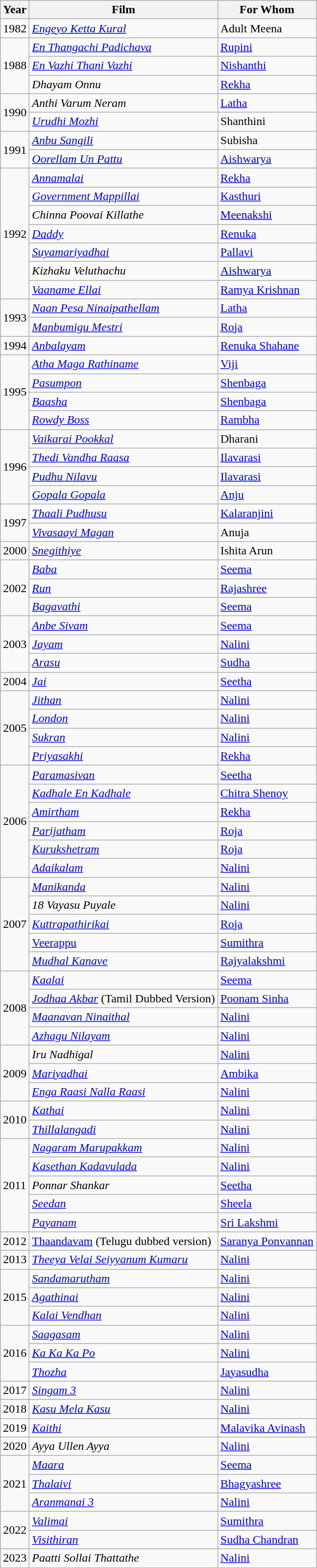<table class="wikitable sortable">
<tr>
<th>Year</th>
<th>Film</th>
<th>For Whom</th>
</tr>
<tr>
<td>1982</td>
<td><em><a href='#'>Engeyo Ketta Kural</a></em></td>
<td>Adult Meena</td>
</tr>
<tr>
<td rowspan="3">1988</td>
<td><em><a href='#'>En Thangachi Padichava</a></em></td>
<td><a href='#'>Rupini</a></td>
</tr>
<tr>
<td><em><a href='#'>En Vazhi Thani Vazhi</a></em></td>
<td><a href='#'>Nishanthi</a></td>
</tr>
<tr>
<td><em>Dhayam Onnu</em></td>
<td><a href='#'>Rekha</a></td>
</tr>
<tr>
<td rowspan="2">1990</td>
<td><em>Anthi Varum Neram</em></td>
<td><a href='#'>Latha</a></td>
</tr>
<tr>
<td><em><a href='#'>Urudhi Mozhi</a></em></td>
<td>Shanthini</td>
</tr>
<tr>
<td rowspan="2">1991</td>
<td><em><a href='#'>Anbu Sangili</a></em></td>
<td>Subisha</td>
</tr>
<tr>
<td><em><a href='#'>Oorellam Un Pattu</a></em></td>
<td><a href='#'>Aishwarya</a></td>
</tr>
<tr>
<td rowspan="7">1992</td>
<td><em><a href='#'>Annamalai</a></em></td>
<td><a href='#'>Rekha</a></td>
</tr>
<tr>
<td><em><a href='#'>Government Mappillai</a></em></td>
<td><a href='#'>Kasthuri</a></td>
</tr>
<tr>
<td><em>Chinna Poovai Killathe</em></td>
<td><a href='#'>Meenakshi</a></td>
</tr>
<tr>
<td><em><a href='#'>Daddy</a></em></td>
<td><a href='#'>Renuka</a></td>
</tr>
<tr>
<td><em><a href='#'>Suyamariyadhai</a></em></td>
<td><a href='#'>Pallavi</a></td>
</tr>
<tr>
<td><em>Kizhaku Veluthachu</em></td>
<td><a href='#'>Aishwarya</a></td>
</tr>
<tr>
<td><em><a href='#'>Vaaname Ellai</a></em></td>
<td><a href='#'>Ramya Krishnan</a></td>
</tr>
<tr>
<td rowspan="2">1993</td>
<td><em><a href='#'>Naan Pesa Ninaipathellam</a></em></td>
<td><a href='#'>Latha</a></td>
</tr>
<tr>
<td><em><a href='#'>Manbumigu Mestri</a></em></td>
<td><a href='#'>Roja</a></td>
</tr>
<tr>
<td>1994</td>
<td><em><a href='#'>Anbalayam</a></em></td>
<td><a href='#'>Renuka Shahane</a></td>
</tr>
<tr>
<td rowspan="4">1995</td>
<td><em><a href='#'>Atha Maga Rathiname</a></em></td>
<td><a href='#'>Viji</a></td>
</tr>
<tr>
<td><em><a href='#'>Pasumpon</a></em></td>
<td><a href='#'>Shenbaga</a></td>
</tr>
<tr>
<td><a href='#'><em>Baasha</em></a></td>
<td><a href='#'>Shenbaga</a></td>
</tr>
<tr>
<td><a href='#'><em>Rowdy Boss</em></a></td>
<td><a href='#'>Rambha</a></td>
</tr>
<tr>
<td rowspan="4">1996</td>
<td><em><a href='#'>Vaikarai Pookkal</a></em></td>
<td>Dharani</td>
</tr>
<tr>
<td><em><a href='#'>Thedi Vandha Raasa</a></em></td>
<td><a href='#'>Ilavarasi</a></td>
</tr>
<tr>
<td><em><a href='#'>Pudhu Nilavu</a></em></td>
<td><a href='#'>Ilavarasi</a></td>
</tr>
<tr>
<td><em><a href='#'>Gopala Gopala</a></em></td>
<td><a href='#'>Anju</a></td>
</tr>
<tr>
<td rowspan="2">1997</td>
<td><em><a href='#'>Thaali Pudhusu</a></em></td>
<td><a href='#'>Kalaranjini</a></td>
</tr>
<tr>
<td><em><a href='#'>Vivasaayi Magan</a></em></td>
<td>Anuja</td>
</tr>
<tr>
<td>2000</td>
<td><em><a href='#'>Snegithiye</a></em></td>
<td>Ishita Arun</td>
</tr>
<tr>
<td rowspan="3">2002</td>
<td><em><a href='#'>Baba</a></em></td>
<td><a href='#'>Seema</a></td>
</tr>
<tr>
<td><em><a href='#'>Run</a></em></td>
<td><a href='#'>Rajashree</a></td>
</tr>
<tr>
<td><em><a href='#'>Bagavathi</a></em></td>
<td><a href='#'>Seema</a></td>
</tr>
<tr>
<td rowspan="3">2003</td>
<td><em><a href='#'>Anbe Sivam</a></em></td>
<td><a href='#'>Seema</a></td>
</tr>
<tr>
<td><em><a href='#'>Jayam</a></em></td>
<td><a href='#'>Nalini</a></td>
</tr>
<tr>
<td><em><a href='#'>Arasu</a></em></td>
<td><a href='#'>Sudha</a></td>
</tr>
<tr>
<td>2004</td>
<td><em><a href='#'>Jai</a></em></td>
<td><a href='#'>Seetha</a></td>
</tr>
<tr>
<td rowspan="4">2005</td>
<td><em><a href='#'>Jithan</a></em></td>
<td><a href='#'>Nalini</a></td>
</tr>
<tr>
<td><em><a href='#'>London</a></em></td>
<td><a href='#'>Nalini</a></td>
</tr>
<tr>
<td><em><a href='#'>Sukran</a></em></td>
<td><a href='#'>Nalini</a></td>
</tr>
<tr>
<td><em><a href='#'>Priyasakhi</a></em></td>
<td><a href='#'>Rekha</a></td>
</tr>
<tr>
<td rowspan="6">2006</td>
<td><em><a href='#'>Paramasivan</a></em></td>
<td><a href='#'>Seetha</a></td>
</tr>
<tr>
<td><em><a href='#'>Kadhale En Kadhale</a></em></td>
<td><a href='#'>Chitra Shenoy</a></td>
</tr>
<tr>
<td><em><a href='#'>Amirtham</a></em></td>
<td><a href='#'>Rekha</a></td>
</tr>
<tr>
<td><em><a href='#'>Parijatham</a> </em></td>
<td><a href='#'>Roja</a></td>
</tr>
<tr>
<td><em><a href='#'>Kurukshetram</a></em></td>
<td><a href='#'>Roja</a></td>
</tr>
<tr>
<td><em><a href='#'>Adaikalam</a></em></td>
<td><a href='#'>Nalini</a></td>
</tr>
<tr>
<td rowspan="5">2007</td>
<td><em><a href='#'>Manikanda</a></em></td>
<td><a href='#'>Nalini</a></td>
</tr>
<tr>
<td><em>18 Vayasu Puyale</em></td>
<td><a href='#'>Nalini</a></td>
</tr>
<tr>
<td><em><a href='#'>Kuttrapathirikai</a></em></td>
<td><a href='#'>Roja</a></td>
</tr>
<tr>
<td><a href='#'>Veerappu</a></td>
<td><a href='#'>Sumithra</a></td>
</tr>
<tr>
<td><em><a href='#'>Mudhal Kanave</a></em></td>
<td><a href='#'>Rajyalakshmi</a></td>
</tr>
<tr>
<td rowspan="4">2008</td>
<td><em><a href='#'>Kaalai</a></em></td>
<td><a href='#'>Seema</a></td>
</tr>
<tr>
<td><em><a href='#'>Jodhaa Akbar</a></em> (Tamil Dubbed Version)</td>
<td><a href='#'>Poonam Sinha</a></td>
</tr>
<tr>
<td><em><a href='#'>Maanavan Ninaithal</a></em></td>
<td><a href='#'>Nalini</a></td>
</tr>
<tr>
<td><em><a href='#'>Azhagu Nilayam</a></em></td>
<td><a href='#'>Nalini</a></td>
</tr>
<tr>
<td rowspan="3">2009</td>
<td><em>Iru Nadhigal</em></td>
<td><a href='#'>Nalini</a></td>
</tr>
<tr>
<td><em><a href='#'>Mariyadhai</a></em></td>
<td><a href='#'>Ambika</a></td>
</tr>
<tr>
<td><em><a href='#'>Enga Raasi Nalla Raasi</a></em></td>
<td><a href='#'>Nalini</a></td>
</tr>
<tr>
<td rowspan="2">2010</td>
<td><em><a href='#'>Kathai</a></em></td>
<td><a href='#'>Nalini</a></td>
</tr>
<tr>
<td><em><a href='#'>Thillalangadi</a></em></td>
<td><a href='#'>Nalini</a></td>
</tr>
<tr>
<td rowspan="5">2011</td>
<td><em><a href='#'>Nagaram Marupakkam</a></em></td>
<td><a href='#'>Nalini</a></td>
</tr>
<tr>
<td><em><a href='#'>Kasethan Kadavulada</a></em></td>
<td><a href='#'>Nalini</a></td>
</tr>
<tr>
<td><em>Ponnar Shankar</em></td>
<td><a href='#'>Seetha</a></td>
</tr>
<tr>
<td><em><a href='#'>Seedan</a></em></td>
<td><a href='#'>Sheela</a></td>
</tr>
<tr>
<td><em><a href='#'>Payanam</a></em></td>
<td><a href='#'>Sri Lakshmi</a></td>
</tr>
<tr>
<td>2012</td>
<td><a href='#'>Thaandavam</a> (Telugu dubbed version)</td>
<td><a href='#'>Saranya Ponvannan</a></td>
</tr>
<tr>
<td>2013</td>
<td><em><a href='#'>Theeya Velai Seiyyanum Kumaru</a></em></td>
<td><a href='#'>Nalini</a></td>
</tr>
<tr>
<td rowspan="3">2015</td>
<td><em><a href='#'>Sandamarutham</a></em></td>
<td><a href='#'>Nalini</a></td>
</tr>
<tr>
<td><em><a href='#'>Agathinai</a></em></td>
<td><a href='#'>Nalini</a></td>
</tr>
<tr>
<td><em><a href='#'>Kalai Vendhan</a></em></td>
<td><a href='#'>Nalini</a></td>
</tr>
<tr>
<td rowspan="3">2016</td>
<td><em><a href='#'>Saagasam</a></em></td>
<td><a href='#'>Nalini</a></td>
</tr>
<tr>
<td><em><a href='#'>Ka Ka Ka Po</a></em></td>
<td><a href='#'>Nalini</a></td>
</tr>
<tr>
<td><em><a href='#'>Thozha</a></em></td>
<td><a href='#'>Jayasudha</a></td>
</tr>
<tr>
<td>2017</td>
<td><em><a href='#'>Singam 3</a></em></td>
<td><a href='#'>Nalini</a></td>
</tr>
<tr>
<td>2018</td>
<td><em><a href='#'>Kasu Mela Kasu</a></em></td>
<td><a href='#'>Nalini</a></td>
</tr>
<tr>
<td>2019</td>
<td><em><a href='#'>Kaithi</a></em></td>
<td><a href='#'>Malavika Avinash</a></td>
</tr>
<tr>
<td>2020</td>
<td><em>Ayya Ullen Ayya</em></td>
<td><a href='#'>Nalini</a></td>
</tr>
<tr>
<td rowspan="3">2021</td>
<td><em><a href='#'>Maara</a></em></td>
<td><a href='#'>Seema</a></td>
</tr>
<tr>
<td><em><a href='#'>Thalaivi</a></em></td>
<td><a href='#'>Bhagyashree</a></td>
</tr>
<tr>
<td><em><a href='#'>Aranmanai 3</a></em></td>
<td><a href='#'>Nalini</a></td>
</tr>
<tr>
<td rowspan="2">2022</td>
<td><em><a href='#'>Valimai</a></em></td>
<td><a href='#'>Sumithra</a></td>
</tr>
<tr>
<td><em><a href='#'>Visithiran</a></em></td>
<td><a href='#'>Sudha Chandran</a></td>
</tr>
<tr>
<td>2023</td>
<td><em>Paatti Sollai Thattathe</em></td>
<td><a href='#'>Nalini</a></td>
</tr>
</table>
